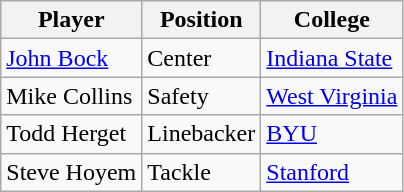<table class="wikitable">
<tr>
<th>Player</th>
<th>Position</th>
<th>College</th>
</tr>
<tr>
<td><a href='#'>John Bock</a></td>
<td>Center</td>
<td><a href='#'>Indiana State</a></td>
</tr>
<tr>
<td>Mike Collins</td>
<td>Safety</td>
<td><a href='#'>West Virginia</a></td>
</tr>
<tr>
<td>Todd Herget</td>
<td>Linebacker</td>
<td><a href='#'>BYU</a></td>
</tr>
<tr>
<td>Steve Hoyem</td>
<td>Tackle</td>
<td><a href='#'>Stanford</a></td>
</tr>
</table>
